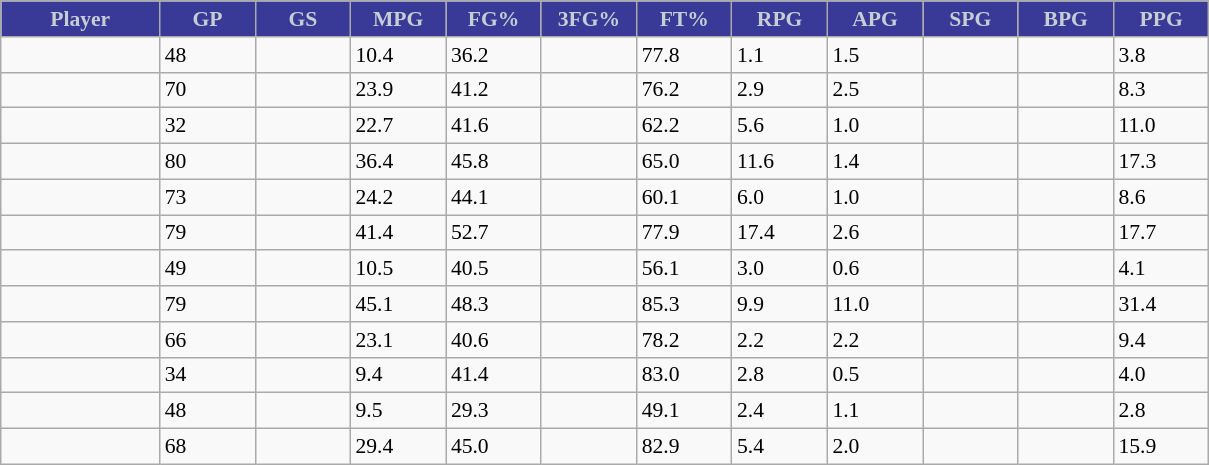<table class="wikitable sortable" style="font-size: 90%">
<tr>
<th style="background:#393997;color:#c5ced4;" width="10%">Player</th>
<th style="background:#393997;color:#c5ced4;" width="6%">GP</th>
<th style="background:#393997;color:#c5ced4;" width="6%">GS</th>
<th style="background:#393997;color:#c5ced4;" width="6%">MPG</th>
<th style="background:#393997;color:#c5ced4;" width="6%">FG%</th>
<th style="background:#393997;color:#c5ced4;" width="6%">3FG%</th>
<th style="background:#393997;color:#c5ced4;" width="6%">FT%</th>
<th style="background:#393997;color:#c5ced4;" width="6%">RPG</th>
<th style="background:#393997;color:#c5ced4;" width="6%">APG</th>
<th style="background:#393997;color:#c5ced4;" width="6%">SPG</th>
<th style="background:#393997;color:#c5ced4;" width="6%">BPG</th>
<th style="background:#393997;color:#c5ced4;" width="6%">PPG</th>
</tr>
<tr>
<td></td>
<td>48</td>
<td></td>
<td>10.4</td>
<td>36.2</td>
<td></td>
<td>77.8</td>
<td>1.1</td>
<td>1.5</td>
<td></td>
<td></td>
<td>3.8</td>
</tr>
<tr>
<td></td>
<td>70</td>
<td></td>
<td>23.9</td>
<td>41.2</td>
<td></td>
<td>76.2</td>
<td>2.9</td>
<td>2.5</td>
<td></td>
<td></td>
<td>8.3</td>
</tr>
<tr>
<td></td>
<td>32</td>
<td></td>
<td>22.7</td>
<td>41.6</td>
<td></td>
<td>62.2</td>
<td>5.6</td>
<td>1.0</td>
<td></td>
<td></td>
<td>11.0</td>
</tr>
<tr>
<td></td>
<td>80</td>
<td></td>
<td>36.4</td>
<td>45.8</td>
<td></td>
<td>65.0</td>
<td>11.6</td>
<td>1.4</td>
<td></td>
<td></td>
<td>17.3</td>
</tr>
<tr>
<td></td>
<td>73</td>
<td></td>
<td>24.2</td>
<td>44.1</td>
<td></td>
<td>60.1</td>
<td>6.0</td>
<td>1.0</td>
<td></td>
<td></td>
<td>8.6</td>
</tr>
<tr>
<td></td>
<td>79</td>
<td></td>
<td>41.4</td>
<td>52.7</td>
<td></td>
<td>77.9</td>
<td>17.4</td>
<td>2.6</td>
<td></td>
<td></td>
<td>17.7</td>
</tr>
<tr>
<td></td>
<td>49</td>
<td></td>
<td>10.5</td>
<td>40.5</td>
<td></td>
<td>56.1</td>
<td>3.0</td>
<td>0.6</td>
<td></td>
<td></td>
<td>4.1</td>
</tr>
<tr>
<td></td>
<td>79</td>
<td></td>
<td>45.1</td>
<td>48.3</td>
<td></td>
<td>85.3</td>
<td>9.9</td>
<td>11.0</td>
<td></td>
<td></td>
<td>31.4</td>
</tr>
<tr>
<td></td>
<td>66</td>
<td></td>
<td>23.1</td>
<td>40.6</td>
<td></td>
<td>78.2</td>
<td>2.2</td>
<td>2.2</td>
<td></td>
<td></td>
<td>9.4</td>
</tr>
<tr>
<td></td>
<td>34</td>
<td></td>
<td>9.4</td>
<td>41.4</td>
<td></td>
<td>83.0</td>
<td>2.8</td>
<td>0.5</td>
<td></td>
<td></td>
<td>4.0</td>
</tr>
<tr>
<td></td>
<td>48</td>
<td></td>
<td>9.5</td>
<td>29.3</td>
<td></td>
<td>49.1</td>
<td>2.4</td>
<td>1.1</td>
<td></td>
<td></td>
<td>2.8</td>
</tr>
<tr>
<td></td>
<td>68</td>
<td></td>
<td>29.4</td>
<td>45.0</td>
<td></td>
<td>82.9</td>
<td>5.4</td>
<td>2.0</td>
<td></td>
<td></td>
<td>15.9</td>
</tr>
</table>
